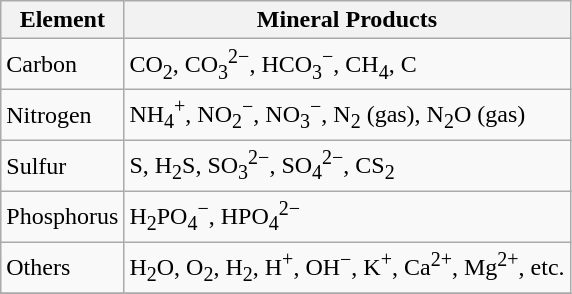<table Class="wikitable">
<tr>
<th>Element</th>
<th>Mineral Products</th>
</tr>
<tr>
<td>Carbon</td>
<td>CO<sub>2</sub>,  CO<sub>3</sub><sup>2−</sup>, HCO<sub>3</sub><sup>−</sup>, CH<sub>4</sub>, C</td>
</tr>
<tr>
<td>Nitrogen</td>
<td>NH<sub>4</sub><sup>+</sup>, NO<sub>2</sub><sup>−</sup>, NO<sub>3</sub><sup>−</sup>, N<sub>2</sub> (gas), N<sub>2</sub>O (gas)</td>
</tr>
<tr>
<td>Sulfur</td>
<td>S, H<sub>2</sub>S, SO<sub>3</sub><sup>2−</sup>, SO<sub>4</sub><sup>2−</sup>, CS<sub>2</sub></td>
</tr>
<tr>
<td>Phosphorus</td>
<td>H<sub>2</sub>PO<sub>4</sub><sup>−</sup>, HPO<sub>4</sub><sup>2−</sup></td>
</tr>
<tr>
<td>Others</td>
<td>H<sub>2</sub>O, O<sub>2</sub>, H<sub>2</sub>, H<sup>+</sup>, OH<sup>−</sup>, K<sup>+</sup>, Ca<sup>2+</sup>, Mg<sup>2+</sup>, etc.</td>
</tr>
<tr>
</tr>
</table>
